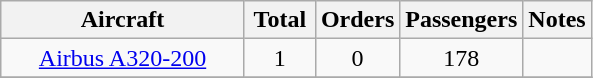<table class="wikitable" style="text-align:center">
<tr>
<th style="width:155px;">Aircraft</th>
<th style="width:40px;">Total</th>
<th style="width:40px;">Orders</th>
<th class="unsortable">Passengers</th>
<th style=″width:40px,″>Notes</th>
</tr>
<tr>
<td><a href='#'>Airbus A320-200</a></td>
<td>1</td>
<td>0</td>
<td>178</td>
<td></td>
</tr>
<tr>
</tr>
</table>
